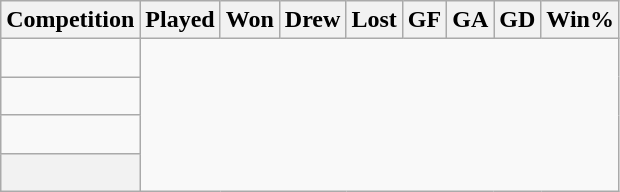<table class="wikitable sortable" style="text-align: center;">
<tr>
<th>Competition</th>
<th>Played</th>
<th>Won</th>
<th>Drew</th>
<th>Lost</th>
<th>GF</th>
<th>GA</th>
<th>GD</th>
<th>Win%</th>
</tr>
<tr>
<td align=left><br></td>
</tr>
<tr>
<td align=left><br></td>
</tr>
<tr>
<td align=left><br></td>
</tr>
<tr class="sortbottom">
<th><br></th>
</tr>
</table>
